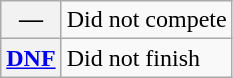<table class="wikitable">
<tr>
<th scope="row">—</th>
<td>Did not compete</td>
</tr>
<tr>
<th scope="row"><a href='#'>DNF</a></th>
<td>Did not finish</td>
</tr>
</table>
